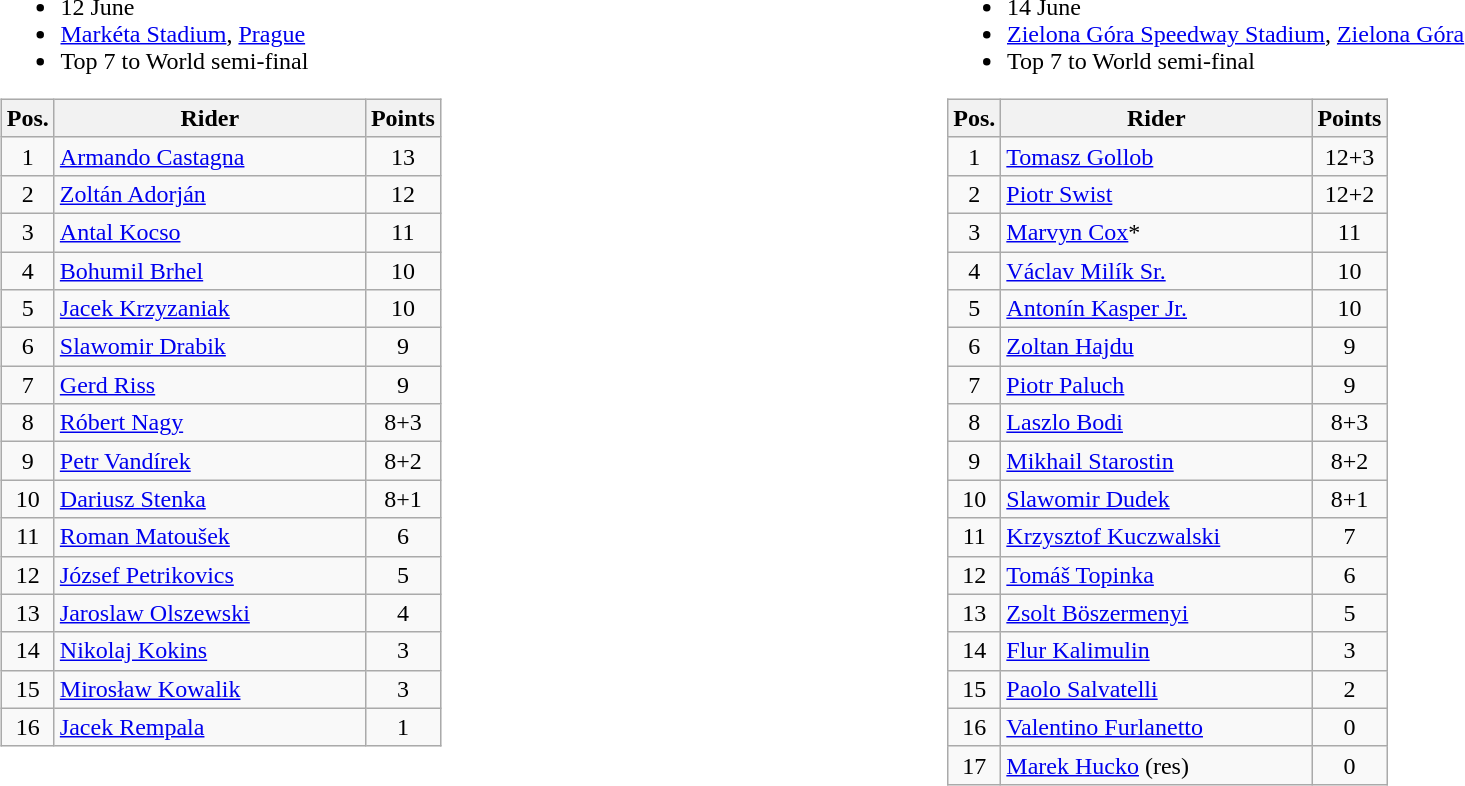<table width=100%>
<tr>
<td width=50% valign=top><br><ul><li>12 June</li><li> <a href='#'>Markéta Stadium</a>, <a href='#'>Prague</a></li><li>Top 7 to World semi-final</li></ul><table class="wikitable" style="text-align:center;">
<tr>
<th width=25px>Pos.</th>
<th width=200px>Rider</th>
<th width=40px>Points</th>
</tr>
<tr>
<td>1</td>
<td align=left> <a href='#'>Armando Castagna</a></td>
<td>13</td>
</tr>
<tr>
<td>2</td>
<td align=left> <a href='#'>Zoltán Adorján</a></td>
<td>12</td>
</tr>
<tr>
<td>3</td>
<td align=left> <a href='#'>Antal Kocso</a></td>
<td>11</td>
</tr>
<tr>
<td>4</td>
<td align=left> <a href='#'>Bohumil Brhel</a></td>
<td>10</td>
</tr>
<tr>
<td>5</td>
<td align=left> <a href='#'>Jacek Krzyzaniak</a></td>
<td>10</td>
</tr>
<tr>
<td>6</td>
<td align=left> <a href='#'>Slawomir Drabik</a></td>
<td>9</td>
</tr>
<tr>
<td>7</td>
<td align=left> <a href='#'>Gerd Riss</a></td>
<td>9</td>
</tr>
<tr>
<td>8</td>
<td align=left> <a href='#'>Róbert Nagy</a></td>
<td>8+3</td>
</tr>
<tr>
<td>9</td>
<td align=left> <a href='#'>Petr Vandírek</a></td>
<td>8+2</td>
</tr>
<tr>
<td>10</td>
<td align=left> <a href='#'>Dariusz Stenka</a></td>
<td>8+1</td>
</tr>
<tr>
<td>11</td>
<td align=left> <a href='#'>Roman Matoušek</a></td>
<td>6</td>
</tr>
<tr>
<td>12</td>
<td align=left> <a href='#'>József Petrikovics</a></td>
<td>5</td>
</tr>
<tr>
<td>13</td>
<td align=left> <a href='#'>Jaroslaw Olszewski</a></td>
<td>4</td>
</tr>
<tr>
<td>14</td>
<td align=left> <a href='#'>Nikolaj Kokins</a></td>
<td>3</td>
</tr>
<tr>
<td>15</td>
<td align=left> <a href='#'>Mirosław Kowalik</a></td>
<td>3</td>
</tr>
<tr>
<td>16</td>
<td align=left> <a href='#'>Jacek Rempala</a></td>
<td>1</td>
</tr>
</table>
</td>
<td width=50% valign=top><br><ul><li>14 June</li><li> <a href='#'>Zielona Góra Speedway Stadium</a>, <a href='#'>Zielona Góra</a></li><li>Top 7 to World semi-final</li></ul><table class="wikitable" style="text-align:center;">
<tr>
<th width=25px>Pos.</th>
<th width=200px>Rider</th>
<th width=40px>Points</th>
</tr>
<tr>
<td>1</td>
<td align=left> <a href='#'>Tomasz Gollob</a></td>
<td>12+3</td>
</tr>
<tr>
<td>2</td>
<td align=left> <a href='#'>Piotr Swist</a></td>
<td>12+2</td>
</tr>
<tr>
<td>3</td>
<td align=left> <a href='#'>Marvyn Cox</a>*</td>
<td>11</td>
</tr>
<tr>
<td>4</td>
<td align=left> <a href='#'>Václav Milík Sr.</a></td>
<td>10</td>
</tr>
<tr>
<td>5</td>
<td align=left> <a href='#'>Antonín Kasper Jr.</a></td>
<td>10</td>
</tr>
<tr>
<td>6</td>
<td align=left> <a href='#'>Zoltan Hajdu</a></td>
<td>9</td>
</tr>
<tr>
<td>7</td>
<td align=left> <a href='#'>Piotr Paluch</a></td>
<td>9</td>
</tr>
<tr>
<td>8</td>
<td align=left> <a href='#'>Laszlo Bodi</a></td>
<td>8+3</td>
</tr>
<tr>
<td>9</td>
<td align=left> <a href='#'>Mikhail Starostin</a></td>
<td>8+2</td>
</tr>
<tr>
<td>10</td>
<td align=left> <a href='#'>Slawomir Dudek</a></td>
<td>8+1</td>
</tr>
<tr>
<td>11</td>
<td align=left> <a href='#'>Krzysztof Kuczwalski</a></td>
<td>7</td>
</tr>
<tr>
<td>12</td>
<td align=left> <a href='#'>Tomáš Topinka</a></td>
<td>6</td>
</tr>
<tr>
<td>13</td>
<td align=left> <a href='#'>Zsolt Böszermenyi</a></td>
<td>5</td>
</tr>
<tr>
<td>14</td>
<td align=left> <a href='#'>Flur Kalimulin</a></td>
<td>3</td>
</tr>
<tr>
<td>15</td>
<td align=left> <a href='#'>Paolo Salvatelli</a></td>
<td>2</td>
</tr>
<tr>
<td>16</td>
<td align=left> <a href='#'>Valentino Furlanetto</a></td>
<td>0</td>
</tr>
<tr>
<td>17</td>
<td align=left> <a href='#'>Marek Hucko</a> (res)</td>
<td>0</td>
</tr>
</table>
</td>
</tr>
</table>
